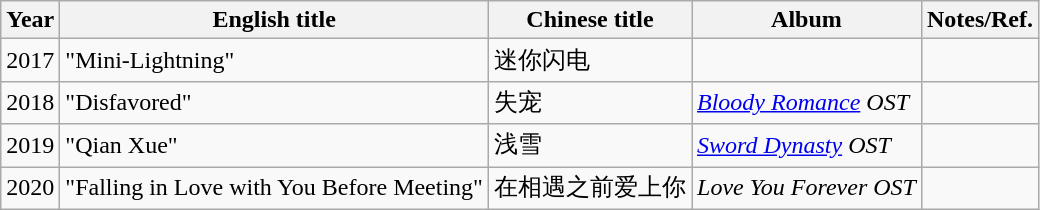<table class="wikitable sortable">
<tr>
<th>Year</th>
<th>English title</th>
<th>Chinese title</th>
<th>Album</th>
<th>Notes/Ref.</th>
</tr>
<tr>
<td>2017</td>
<td>"Mini-Lightning"</td>
<td>迷你闪电</td>
<td></td>
<td></td>
</tr>
<tr>
<td>2018</td>
<td>"Disfavored"</td>
<td>失宠</td>
<td><em><a href='#'>Bloody Romance</a> OST</em></td>
<td></td>
</tr>
<tr>
<td>2019</td>
<td>"Qian Xue"</td>
<td>浅雪</td>
<td><em><a href='#'>Sword Dynasty</a> OST</em></td>
<td></td>
</tr>
<tr>
<td>2020</td>
<td>"Falling in Love with You Before Meeting"</td>
<td>在相遇之前爱上你</td>
<td><em>Love You Forever OST</em></td>
<td></td>
</tr>
</table>
